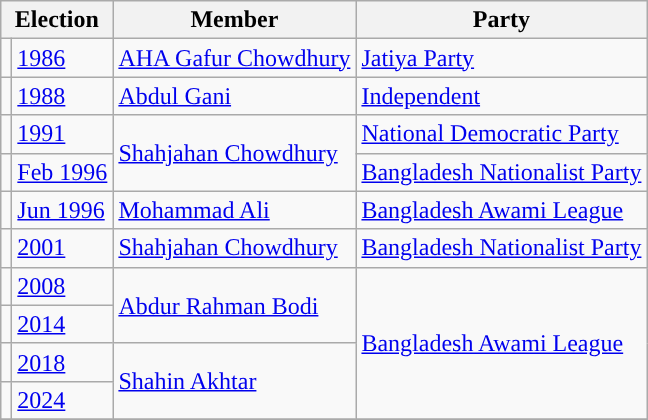<table class="wikitable">
<tr>
<th colspan="2">Election</th>
<th>Member</th>
<th>Party</th>
</tr>
<tr>
<td style="background-color:"></td>
<td><a href='#'>1986</a></td>
<td><a href='#'>AHA Gafur Chowdhury</a></td>
<td><a href='#'>Jatiya Party</a></td>
</tr>
<tr>
<td style="background-color:"></td>
<td><a href='#'>1988</a></td>
<td><a href='#'>Abdul Gani</a></td>
<td><a href='#'>Independent</a></td>
</tr>
<tr>
<td style="background-color:"></td>
<td><a href='#'>1991</a></td>
<td rowspan="2"><a href='#'>Shahjahan Chowdhury</a></td>
<td><a href='#'>National Democratic Party</a></td>
</tr>
<tr>
<td style="background-color:"></td>
<td><a href='#'>Feb 1996</a></td>
<td><a href='#'>Bangladesh Nationalist Party</a></td>
</tr>
<tr>
<td style="background-color:"></td>
<td><a href='#'>Jun 1996</a></td>
<td><a href='#'>Mohammad Ali</a></td>
<td><a href='#'>Bangladesh Awami League</a></td>
</tr>
<tr>
<td style="background-color:"></td>
<td><a href='#'>2001</a></td>
<td><a href='#'>Shahjahan Chowdhury</a></td>
<td><a href='#'>Bangladesh Nationalist Party</a></td>
</tr>
<tr>
<td style="background-color:"></td>
<td><a href='#'>2008</a></td>
<td rowspan="2"><a href='#'>Abdur Rahman Bodi</a></td>
<td rowspan="4"><a href='#'>Bangladesh Awami League</a></td>
</tr>
<tr>
<td style="background-color:"></td>
<td><a href='#'>2014</a></td>
</tr>
<tr>
<td style="background-color:"></td>
<td><a href='#'>2018</a></td>
<td rowspan="2"><a href='#'>Shahin Akhtar</a></td>
</tr>
<tr>
<td style="background-color:"></td>
<td><a href='#'>2024</a></td>
</tr>
<tr>
</tr>
</table>
